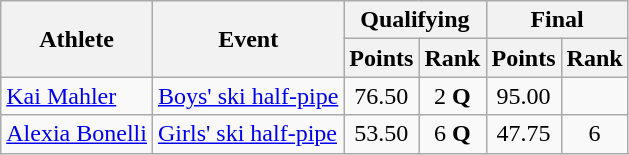<table class="wikitable">
<tr>
<th rowspan="2">Athlete</th>
<th rowspan="2">Event</th>
<th colspan="2">Qualifying</th>
<th colspan="2">Final</th>
</tr>
<tr>
<th>Points</th>
<th>Rank</th>
<th>Points</th>
<th>Rank</th>
</tr>
<tr>
<td><a href='#'>Kai Mahler</a></td>
<td><a href='#'>Boys' ski half-pipe</a></td>
<td align="center">76.50</td>
<td align="center">2 <strong>Q</strong></td>
<td align="center">95.00</td>
<td align="center"></td>
</tr>
<tr>
<td><a href='#'>Alexia Bonelli</a></td>
<td><a href='#'>Girls' ski half-pipe</a></td>
<td align="center">53.50</td>
<td align="center">6 <strong>Q</strong></td>
<td align="center">47.75</td>
<td align="center">6</td>
</tr>
</table>
